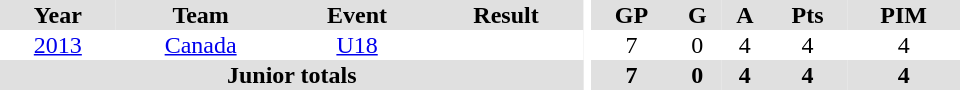<table border="0" cellpadding="1" cellspacing="0" ID="Table3" style="text-align:center; width:40em;">
<tr ALIGN="center" bgcolor="#e0e0e0">
<th>Year</th>
<th>Team</th>
<th>Event</th>
<th>Result</th>
<th rowspan="99" bgcolor="#ffffff"></th>
<th>GP</th>
<th>G</th>
<th>A</th>
<th>Pts</th>
<th>PIM</th>
</tr>
<tr>
<td><a href='#'>2013</a></td>
<td><a href='#'>Canada</a></td>
<td><a href='#'>U18</a></td>
<td></td>
<td>7</td>
<td>0</td>
<td>4</td>
<td>4</td>
<td>4</td>
</tr>
<tr bgcolor="#e0e0e0">
<th colspan="4">Junior totals</th>
<th>7</th>
<th>0</th>
<th>4</th>
<th>4</th>
<th>4</th>
</tr>
</table>
